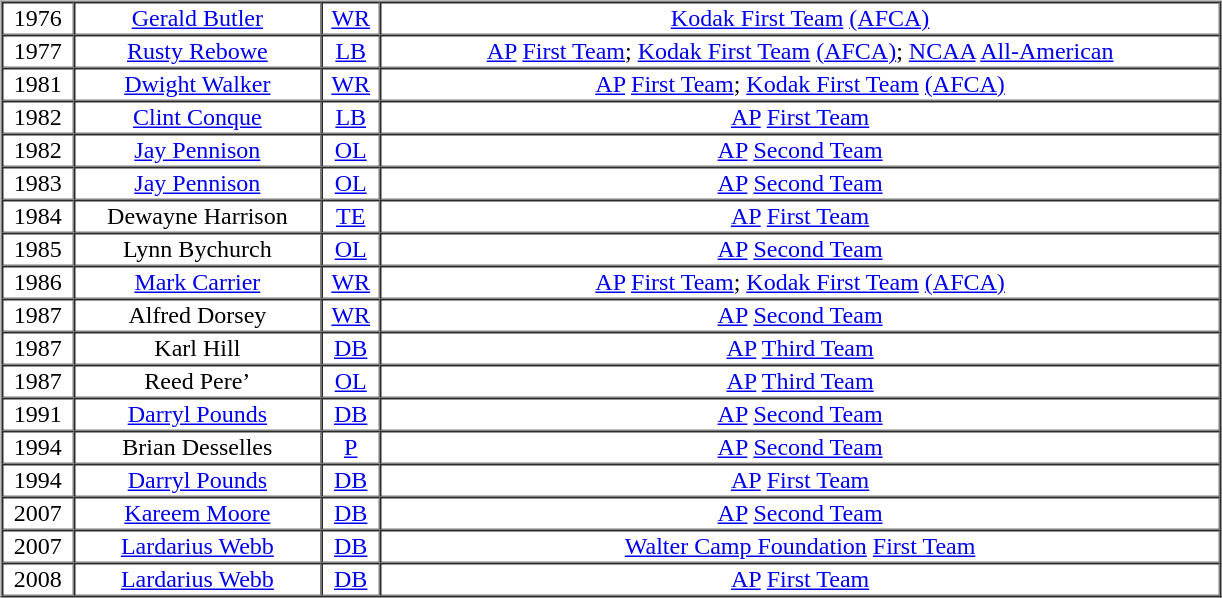<table border="0" width="79%">
<tr>
<td valign="top"><br><table cellpadding="1" border="1" cellspacing="0" width="82%">
<tr align="center">
<td>1976</td>
<td><a href='#'>Gerald Butler</a></td>
<td><a href='#'>WR</a></td>
<td><a href='#'>Kodak First Team</a> <a href='#'>(AFCA)</a></td>
</tr>
<tr align="center">
<td>1977</td>
<td><a href='#'>Rusty Rebowe</a></td>
<td><a href='#'>LB</a></td>
<td><a href='#'>AP</a> <a href='#'>First Team</a>; <a href='#'>Kodak First Team</a> <a href='#'>(AFCA)</a>; <a href='#'>NCAA</a> <a href='#'>All-American</a></td>
</tr>
<tr align="center">
<td>1981</td>
<td><a href='#'>Dwight Walker</a></td>
<td><a href='#'>WR</a></td>
<td><a href='#'>AP</a> <a href='#'>First Team</a>; <a href='#'>Kodak First Team</a> <a href='#'>(AFCA)</a></td>
</tr>
<tr align="center">
<td>1982</td>
<td><a href='#'>Clint Conque</a></td>
<td><a href='#'>LB</a></td>
<td><a href='#'>AP</a> <a href='#'>First Team</a></td>
</tr>
<tr align="center">
<td>1982</td>
<td><a href='#'>Jay Pennison</a></td>
<td><a href='#'>OL</a></td>
<td><a href='#'>AP</a> <a href='#'>Second Team</a></td>
</tr>
<tr align="center">
<td>1983</td>
<td><a href='#'>Jay Pennison</a></td>
<td><a href='#'>OL</a></td>
<td><a href='#'>AP</a> <a href='#'>Second Team</a></td>
</tr>
<tr align="center">
<td>1984</td>
<td>Dewayne Harrison</td>
<td><a href='#'>TE</a></td>
<td><a href='#'>AP</a> <a href='#'>First Team</a></td>
</tr>
<tr align="center">
<td>1985</td>
<td>Lynn Bychurch</td>
<td><a href='#'>OL</a></td>
<td><a href='#'>AP</a> <a href='#'>Second Team</a></td>
</tr>
<tr align="center">
<td>1986</td>
<td><a href='#'>Mark Carrier</a></td>
<td><a href='#'>WR</a></td>
<td><a href='#'>AP</a> <a href='#'>First Team</a>; <a href='#'>Kodak First Team</a> <a href='#'>(AFCA)</a></td>
</tr>
<tr align="center">
<td>1987</td>
<td>Alfred Dorsey</td>
<td><a href='#'>WR</a></td>
<td><a href='#'>AP</a> <a href='#'>Second Team</a></td>
</tr>
<tr align="center">
<td>1987</td>
<td>Karl Hill</td>
<td><a href='#'>DB</a></td>
<td><a href='#'>AP</a> <a href='#'>Third Team</a></td>
</tr>
<tr align="center">
<td>1987</td>
<td>Reed Pere’</td>
<td><a href='#'>OL</a></td>
<td><a href='#'>AP</a> <a href='#'>Third Team</a></td>
</tr>
<tr align="center">
<td>1991</td>
<td><a href='#'>Darryl Pounds</a></td>
<td><a href='#'>DB</a></td>
<td><a href='#'>AP</a> <a href='#'>Second Team</a></td>
</tr>
<tr align="center">
<td>1994</td>
<td>Brian Desselles</td>
<td><a href='#'>P</a></td>
<td><a href='#'>AP</a> <a href='#'>Second Team</a></td>
</tr>
<tr align="center">
<td>1994</td>
<td><a href='#'>Darryl Pounds</a></td>
<td><a href='#'>DB</a></td>
<td><a href='#'>AP</a> <a href='#'>First Team</a></td>
</tr>
<tr align="center">
<td>2007</td>
<td><a href='#'>Kareem Moore</a></td>
<td><a href='#'>DB</a></td>
<td><a href='#'>AP</a> <a href='#'>Second Team</a></td>
</tr>
<tr align="center">
<td>2007</td>
<td><a href='#'>Lardarius Webb</a></td>
<td><a href='#'>DB</a></td>
<td><a href='#'>Walter Camp Foundation</a> <a href='#'>First Team</a></td>
</tr>
<tr align="center">
<td>2008</td>
<td><a href='#'>Lardarius Webb</a></td>
<td><a href='#'>DB</a></td>
<td><a href='#'>AP</a> <a href='#'>First Team</a></td>
</tr>
</table>
</td>
</tr>
</table>
